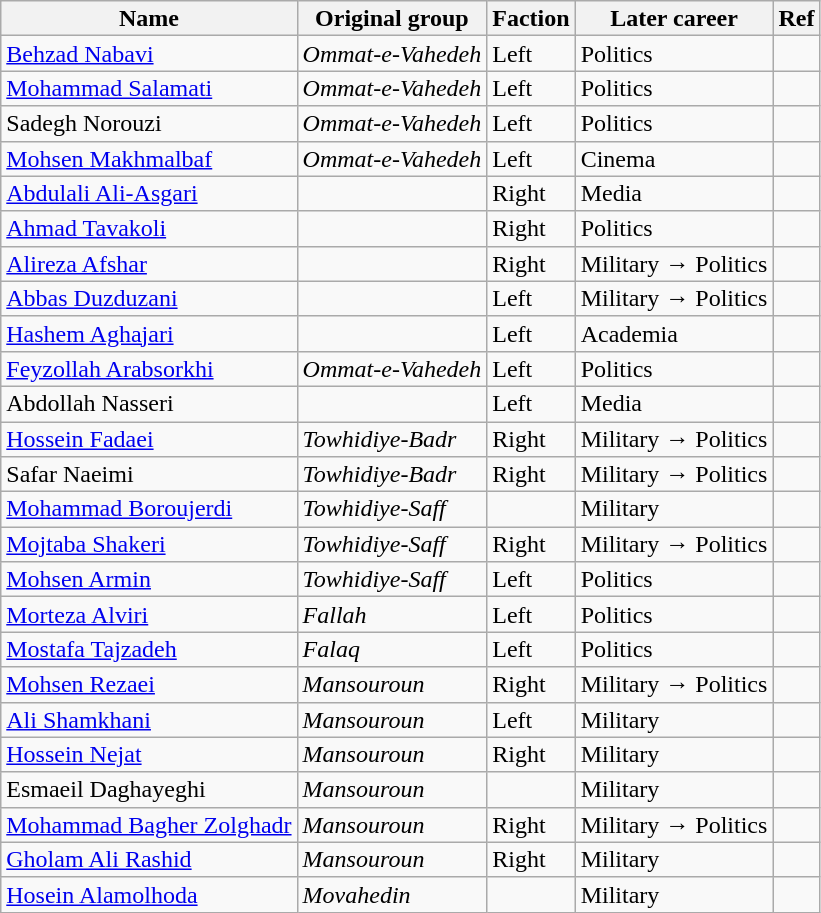<table class="wikitable sortable" style="text-align:left; font-size:100%; line-height:16px;">
<tr>
<th>Name</th>
<th>Original group</th>
<th>Faction</th>
<th>Later career</th>
<th>Ref</th>
</tr>
<tr>
<td><a href='#'>Behzad Nabavi</a></td>
<td><em>Ommat-e-Vahedeh</em></td>
<td>Left</td>
<td>Politics</td>
<td></td>
</tr>
<tr>
<td><a href='#'>Mohammad Salamati</a></td>
<td><em>Ommat-e-Vahedeh</em></td>
<td>Left</td>
<td>Politics</td>
<td></td>
</tr>
<tr>
<td>Sadegh Norouzi</td>
<td><em>Ommat-e-Vahedeh</em></td>
<td>Left</td>
<td>Politics</td>
<td></td>
</tr>
<tr>
<td><a href='#'>Mohsen Makhmalbaf</a></td>
<td><em>Ommat-e-Vahedeh</em></td>
<td>Left</td>
<td>Cinema</td>
<td></td>
</tr>
<tr>
<td><a href='#'>Abdulali Ali-Asgari</a></td>
<td></td>
<td>Right</td>
<td>Media</td>
<td></td>
</tr>
<tr>
<td><a href='#'>Ahmad Tavakoli</a></td>
<td></td>
<td>Right</td>
<td>Politics</td>
<td></td>
</tr>
<tr>
<td><a href='#'>Alireza Afshar</a></td>
<td></td>
<td>Right</td>
<td>Military → Politics</td>
<td></td>
</tr>
<tr>
<td><a href='#'>Abbas Duzduzani</a></td>
<td></td>
<td>Left</td>
<td>Military → Politics</td>
</tr>
<tr>
<td><a href='#'>Hashem Aghajari</a></td>
<td></td>
<td>Left</td>
<td>Academia</td>
<td></td>
</tr>
<tr>
<td><a href='#'>Feyzollah Arabsorkhi</a></td>
<td><em>Ommat-e-Vahedeh</em></td>
<td>Left</td>
<td>Politics</td>
<td></td>
</tr>
<tr>
<td>Abdollah Nasseri</td>
<td></td>
<td>Left</td>
<td>Media</td>
<td></td>
</tr>
<tr>
<td><a href='#'>Hossein Fadaei</a></td>
<td><em>Towhidiye-Badr</em></td>
<td>Right</td>
<td>Military → Politics</td>
<td></td>
</tr>
<tr>
<td>Safar Naeimi</td>
<td><em>Towhidiye-Badr</em></td>
<td>Right</td>
<td>Military → Politics</td>
<td></td>
</tr>
<tr>
<td><a href='#'>Mohammad Boroujerdi</a></td>
<td><em>Towhidiye-Saff</em></td>
<td></td>
<td>Military</td>
<td></td>
</tr>
<tr>
<td><a href='#'>Mojtaba Shakeri</a></td>
<td><em>Towhidiye-Saff</em></td>
<td>Right</td>
<td>Military → Politics</td>
<td></td>
</tr>
<tr>
<td><a href='#'>Mohsen Armin</a></td>
<td><em>Towhidiye-Saff</em></td>
<td>Left</td>
<td>Politics</td>
<td></td>
</tr>
<tr>
<td><a href='#'>Morteza Alviri</a></td>
<td><em>Fallah</em></td>
<td>Left</td>
<td>Politics</td>
<td></td>
</tr>
<tr>
<td><a href='#'>Mostafa Tajzadeh</a></td>
<td><em>Falaq</em></td>
<td>Left</td>
<td>Politics</td>
<td></td>
</tr>
<tr>
<td><a href='#'>Mohsen Rezaei</a></td>
<td><em>Mansouroun</em></td>
<td>Right</td>
<td>Military → Politics</td>
<td></td>
</tr>
<tr>
<td><a href='#'>Ali Shamkhani</a></td>
<td><em>Mansouroun</em></td>
<td>Left</td>
<td>Military</td>
<td></td>
</tr>
<tr>
<td><a href='#'>Hossein Nejat</a></td>
<td><em>Mansouroun</em></td>
<td>Right</td>
<td>Military</td>
<td></td>
</tr>
<tr>
<td>Esmaeil Daghayeghi</td>
<td><em>Mansouroun</em></td>
<td></td>
<td>Military</td>
<td></td>
</tr>
<tr>
<td><a href='#'>Mohammad Bagher Zolghadr</a></td>
<td><em>Mansouroun</em></td>
<td>Right</td>
<td>Military → Politics</td>
<td></td>
</tr>
<tr>
<td><a href='#'>Gholam Ali Rashid</a></td>
<td><em>Mansouroun</em></td>
<td>Right</td>
<td>Military</td>
<td></td>
</tr>
<tr>
<td><a href='#'>Hosein Alamolhoda</a></td>
<td><em>Movahedin</em></td>
<td></td>
<td>Military</td>
<td></td>
</tr>
</table>
